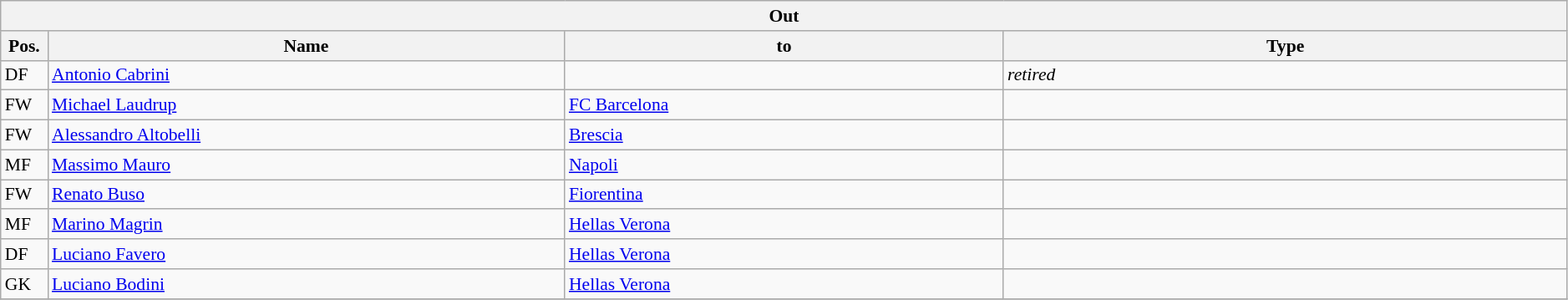<table class="wikitable" style="font-size:90%;width:99%;">
<tr>
<th colspan="4">Out</th>
</tr>
<tr>
<th width=3%>Pos.</th>
<th width=33%>Name</th>
<th width=28%>to</th>
<th width=36%>Type</th>
</tr>
<tr>
<td>DF</td>
<td><a href='#'>Antonio Cabrini</a></td>
<td></td>
<td><em>retired</em></td>
</tr>
<tr>
<td>FW</td>
<td><a href='#'>Michael Laudrup</a></td>
<td><a href='#'>FC Barcelona</a></td>
<td></td>
</tr>
<tr>
<td>FW</td>
<td><a href='#'>Alessandro Altobelli</a></td>
<td><a href='#'>Brescia</a></td>
<td></td>
</tr>
<tr>
<td>MF</td>
<td><a href='#'>Massimo Mauro</a></td>
<td><a href='#'>Napoli</a></td>
<td></td>
</tr>
<tr>
<td>FW</td>
<td><a href='#'>Renato Buso</a></td>
<td><a href='#'>Fiorentina</a></td>
<td></td>
</tr>
<tr>
<td>MF</td>
<td><a href='#'>Marino Magrin</a></td>
<td><a href='#'>Hellas Verona</a></td>
<td></td>
</tr>
<tr>
<td>DF</td>
<td><a href='#'>Luciano Favero</a></td>
<td><a href='#'>Hellas Verona</a></td>
<td></td>
</tr>
<tr>
<td>GK</td>
<td><a href='#'>Luciano Bodini</a></td>
<td><a href='#'>Hellas Verona</a></td>
<td></td>
</tr>
<tr>
</tr>
</table>
